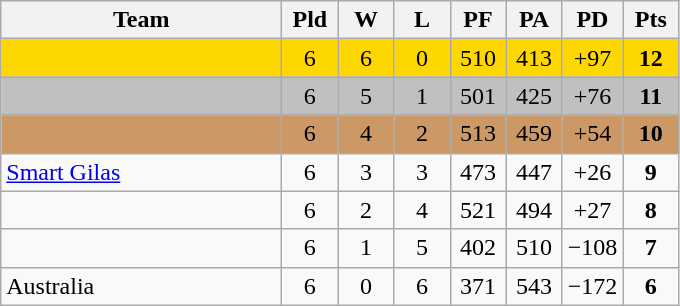<table class="wikitable" style="text-align:center;">
<tr>
<th width=180>Team</th>
<th width=30>Pld</th>
<th width=30>W</th>
<th width=30>L</th>
<th width=30>PF</th>
<th width=30>PA</th>
<th width=30>PD</th>
<th width=30>Pts</th>
</tr>
<tr bgcolor=gold>
<td align="left"></td>
<td>6</td>
<td>6</td>
<td>0</td>
<td>510</td>
<td>413</td>
<td>+97</td>
<td><strong>12</strong></td>
</tr>
<tr bgcolor=silver>
<td align="left"></td>
<td>6</td>
<td>5</td>
<td>1</td>
<td>501</td>
<td>425</td>
<td>+76</td>
<td><strong>11</strong></td>
</tr>
<tr bgcolor="#cc9966">
<td align="left"></td>
<td>6</td>
<td>4</td>
<td>2</td>
<td>513</td>
<td>459</td>
<td>+54</td>
<td><strong>10</strong></td>
</tr>
<tr>
<td align="left"> <a href='#'>Smart Gilas</a></td>
<td>6</td>
<td>3</td>
<td>3</td>
<td>473</td>
<td>447</td>
<td>+26</td>
<td><strong>9</strong></td>
</tr>
<tr>
<td align="left"></td>
<td>6</td>
<td>2</td>
<td>4</td>
<td>521</td>
<td>494</td>
<td>+27</td>
<td><strong>8</strong></td>
</tr>
<tr>
<td align="left"></td>
<td>6</td>
<td>1</td>
<td>5</td>
<td>402</td>
<td>510</td>
<td>−108</td>
<td><strong>7</strong></td>
</tr>
<tr>
<td align="left"> Australia</td>
<td>6</td>
<td>0</td>
<td>6</td>
<td>371</td>
<td>543</td>
<td>−172</td>
<td><strong>6</strong></td>
</tr>
</table>
